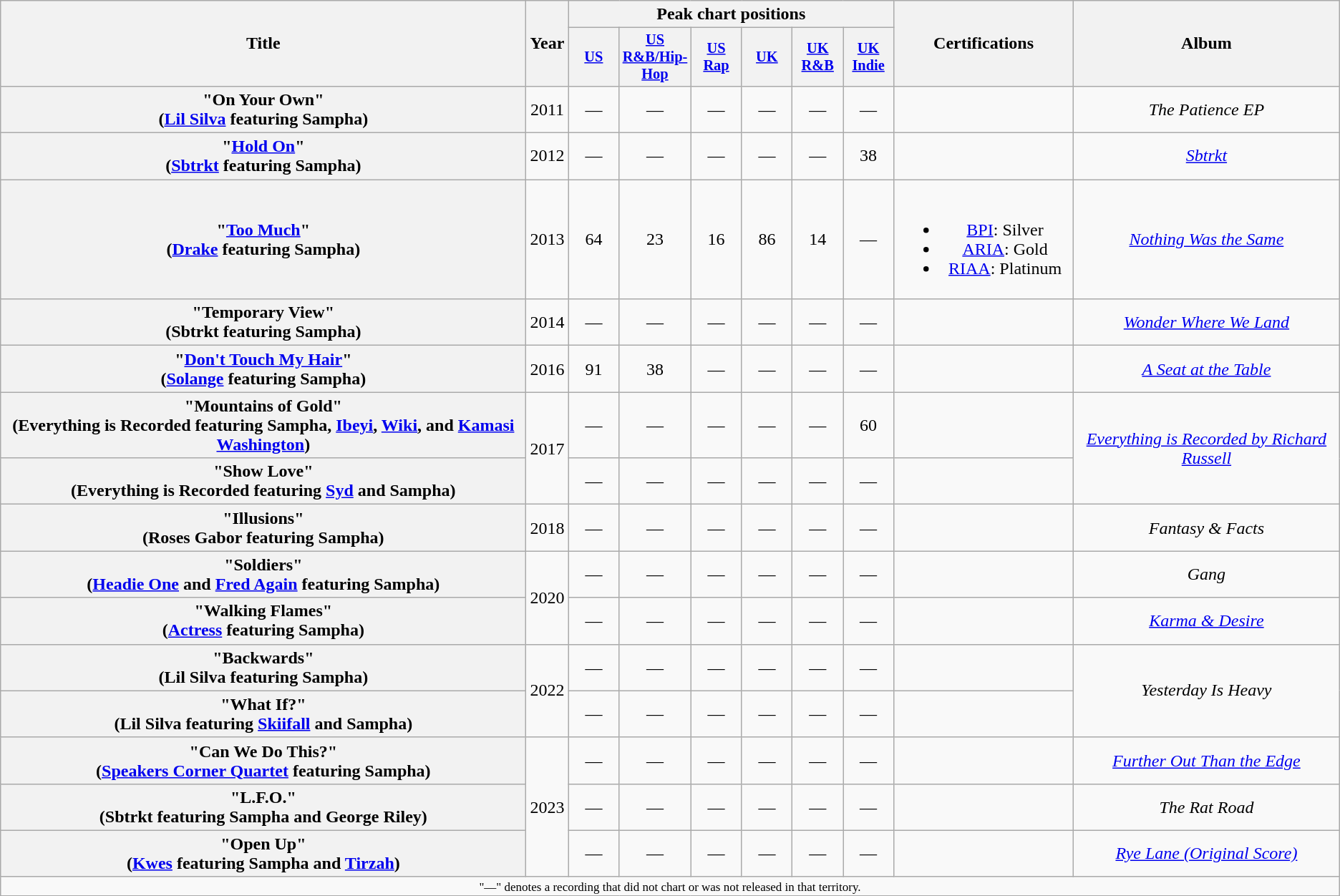<table class="wikitable plainrowheaders" style="text-align:center;">
<tr>
<th rowspan="2" scope="col">Title</th>
<th rowspan="2" scope="col">Year</th>
<th colspan="6" scope="col">Peak chart positions</th>
<th rowspan="2" scope="col" style="width:10em;">Certifications</th>
<th rowspan="2" scope="col">Album</th>
</tr>
<tr>
<th scope="col" style="width:3em;font-size:85%;"><a href='#'>US</a><br></th>
<th scope="col" style="width:3em;font-size:85%;"><a href='#'>US<br>R&B/Hip-Hop</a><br></th>
<th scope="col" style="width:3em;font-size:85%;"><a href='#'>US<br>Rap</a><br></th>
<th scope="col" style="width:3em;font-size:85%;"><a href='#'>UK</a><br></th>
<th scope="col" style="width:3em;font-size:85%;"><a href='#'>UK<br>R&B</a><br></th>
<th scope="col" style="width:3em;font-size:85%;"><a href='#'>UK<br>Indie</a><br></th>
</tr>
<tr>
<th scope="row">"On Your Own"<br><span>(<a href='#'>Lil Silva</a> featuring Sampha)</span></th>
<td>2011</td>
<td>—</td>
<td>—</td>
<td>—</td>
<td>—</td>
<td>—</td>
<td>—</td>
<td></td>
<td><em>The Patience EP</em></td>
</tr>
<tr>
<th scope="row">"<a href='#'>Hold On</a>"<br><span>(<a href='#'>Sbtrkt</a> featuring Sampha)</span></th>
<td>2012</td>
<td>—</td>
<td>—</td>
<td>—</td>
<td>—</td>
<td>—</td>
<td>38</td>
<td></td>
<td><em><a href='#'>Sbtrkt</a></em></td>
</tr>
<tr>
<th scope="row">"<a href='#'>Too Much</a>"<br><span>(<a href='#'>Drake</a> featuring Sampha)</span></th>
<td>2013</td>
<td>64</td>
<td>23</td>
<td>16</td>
<td>86</td>
<td>14</td>
<td>—</td>
<td><br><ul><li><a href='#'>BPI</a>: Silver</li><li><a href='#'>ARIA</a>: Gold</li><li><a href='#'>RIAA</a>: Platinum</li></ul></td>
<td><em><a href='#'>Nothing Was the Same</a></em></td>
</tr>
<tr>
<th scope="row">"Temporary View"<br><span>(Sbtrkt featuring Sampha)</span></th>
<td>2014</td>
<td>—</td>
<td>—</td>
<td>—</td>
<td>—</td>
<td>—</td>
<td>—</td>
<td></td>
<td><em><a href='#'>Wonder Where We Land</a></em></td>
</tr>
<tr>
<th scope="row">"<a href='#'>Don't Touch My Hair</a>"<br><span>(<a href='#'>Solange</a> featuring Sampha)</span></th>
<td>2016</td>
<td>91</td>
<td>38</td>
<td>—</td>
<td>—</td>
<td>—</td>
<td>—</td>
<td></td>
<td><em><a href='#'>A Seat at the Table</a></em></td>
</tr>
<tr>
<th scope="row">"Mountains of Gold"<br><span>(Everything is Recorded featuring Sampha, <a href='#'>Ibeyi</a>, <a href='#'>Wiki</a>, and <a href='#'>Kamasi Washington</a>)</span></th>
<td rowspan="2">2017</td>
<td>—</td>
<td>—</td>
<td>—</td>
<td>—</td>
<td>—</td>
<td>60</td>
<td></td>
<td rowspan="2"><em><a href='#'>Everything is Recorded by Richard Russell</a></em></td>
</tr>
<tr>
<th scope="row">"Show Love"<br><span>(Everything is Recorded featuring <a href='#'>Syd</a> and Sampha)</span></th>
<td>—</td>
<td>—</td>
<td>—</td>
<td>—</td>
<td>—</td>
<td>—</td>
<td></td>
</tr>
<tr>
<th scope="row">"Illusions"<br><span>(Roses Gabor featuring Sampha)</span></th>
<td>2018</td>
<td>—</td>
<td>—</td>
<td>—</td>
<td>—</td>
<td>—</td>
<td>—</td>
<td></td>
<td><em>Fantasy & Facts</em></td>
</tr>
<tr>
<th scope="row">"Soldiers"<br><span>(<a href='#'>Headie One</a> and <a href='#'>Fred Again</a> featuring Sampha)</span></th>
<td rowspan="2">2020</td>
<td>—</td>
<td>—</td>
<td>—</td>
<td>—</td>
<td>—</td>
<td>—</td>
<td></td>
<td><em>Gang</em></td>
</tr>
<tr>
<th scope="row">"Walking Flames"<br><span>(<a href='#'>Actress</a> featuring Sampha)</span></th>
<td>—</td>
<td>—</td>
<td>—</td>
<td>—</td>
<td>—</td>
<td>—</td>
<td></td>
<td><em><a href='#'>Karma & Desire</a></em></td>
</tr>
<tr>
<th scope="row">"Backwards"<br><span>(Lil Silva featuring Sampha)</span></th>
<td rowspan="2">2022</td>
<td>—</td>
<td>—</td>
<td>—</td>
<td>—</td>
<td>—</td>
<td>—</td>
<td></td>
<td rowspan="2"><em>Yesterday Is Heavy</em></td>
</tr>
<tr>
<th scope="row">"What If?"<br><span>(Lil Silva featuring <a href='#'>Skiifall</a> and Sampha)</span></th>
<td>—</td>
<td>—</td>
<td>—</td>
<td>—</td>
<td>—</td>
<td>—</td>
<td></td>
</tr>
<tr>
<th scope="row">"Can We Do This?"<br><span>(<a href='#'>Speakers Corner Quartet</a> featuring Sampha)</span></th>
<td rowspan="3">2023</td>
<td>—</td>
<td>—</td>
<td>—</td>
<td>—</td>
<td>—</td>
<td>—</td>
<td></td>
<td><em><a href='#'>Further Out Than the Edge</a></em></td>
</tr>
<tr>
<th scope="row">"L.F.O."<br><span>(Sbtrkt featuring Sampha and George Riley)</span></th>
<td>—</td>
<td>—</td>
<td>—</td>
<td>—</td>
<td>—</td>
<td>—</td>
<td></td>
<td><em>The Rat Road</em></td>
</tr>
<tr>
<th scope="row">"Open Up"<br><span>(<a href='#'>Kwes</a> featuring Sampha and <a href='#'>Tirzah</a>)</span></th>
<td>—</td>
<td>—</td>
<td>—</td>
<td>—</td>
<td>—</td>
<td>—</td>
<td></td>
<td><em><a href='#'>Rye Lane (Original Score)</a></em></td>
</tr>
<tr>
<td colspan="17" style="font-size:8.5pt">"—" denotes a recording that did not chart or was not released in that territory.</td>
</tr>
</table>
